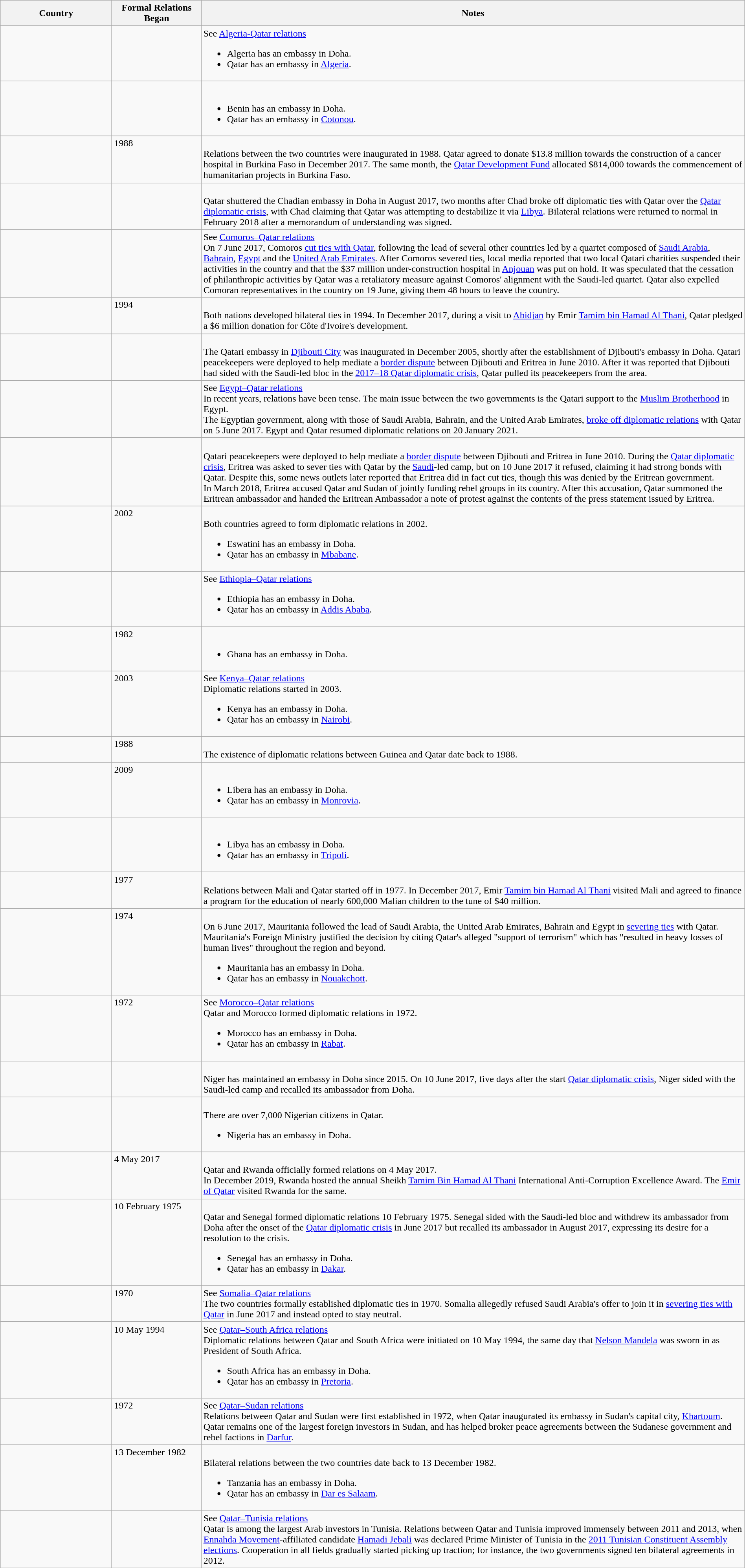<table class="wikitable sortable" style="width:100%; margin:auto;">
<tr>
<th style="width:15%;">Country</th>
<th style="width:12%;">Formal Relations Began</th>
<th>Notes</th>
</tr>
<tr valign="top">
<td></td>
<td></td>
<td>See <a href='#'>Algeria-Qatar relations</a><br><ul><li>Algeria has an embassy in Doha.</li><li>Qatar has an embassy in <a href='#'>Algeria</a>.</li></ul></td>
</tr>
<tr valign="top">
<td></td>
<td></td>
<td><br><ul><li>Benin has an embassy in Doha.</li><li>Qatar has an embassy in <a href='#'>Cotonou</a>.</li></ul></td>
</tr>
<tr valign="top">
<td></td>
<td>1988</td>
<td><br>Relations between the two countries were inaugurated in 1988. Qatar agreed to donate $13.8 million towards the construction of a cancer hospital in Burkina Faso in December 2017. The same month, the <a href='#'>Qatar Development Fund</a> allocated $814,000 towards the commencement of humanitarian projects in Burkina Faso.</td>
</tr>
<tr valign="top">
<td></td>
<td></td>
<td><br>Qatar shuttered the Chadian embassy in Doha in August 2017, two months after Chad broke off diplomatic ties with Qatar over the <a href='#'>Qatar diplomatic crisis</a>, with Chad claiming that Qatar was attempting to destabilize it via <a href='#'>Libya</a>. Bilateral relations were returned to normal in February 2018 after a memorandum of understanding was signed.</td>
</tr>
<tr valign="top">
<td></td>
<td></td>
<td>See <a href='#'>Comoros–Qatar relations</a><br>On 7 June 2017, Comoros <a href='#'>cut ties with Qatar</a>, following the lead of several other countries led by a quartet composed of <a href='#'>Saudi Arabia</a>, <a href='#'>Bahrain</a>, <a href='#'>Egypt</a> and the <a href='#'>United Arab Emirates</a>. After Comoros severed ties, local media reported that two local Qatari charities suspended their activities in the country and that the $37 million under-construction hospital in <a href='#'>Anjouan</a> was put on hold. It was speculated that the cessation of philanthropic activities by Qatar was a retaliatory measure against Comoros' alignment with the Saudi-led quartet. Qatar also expelled Comoran representatives in the country on 19 June, giving them 48 hours to leave the country.</td>
</tr>
<tr valign="top">
<td></td>
<td>1994</td>
<td><br>Both nations developed bilateral ties in 1994. In December 2017, during a visit to <a href='#'>Abidjan</a> by Emir <a href='#'>Tamim bin Hamad Al Thani</a>, Qatar pledged a $6 million donation for Côte d'Ivoire's development.</td>
</tr>
<tr valign="top">
<td></td>
<td></td>
<td><br>The Qatari embassy in <a href='#'>Djibouti City</a> was inaugurated in December 2005, shortly after the establishment of Djibouti's embassy in Doha. Qatari peacekeepers were deployed to help mediate a <a href='#'>border dispute</a> between Djibouti and Eritrea in June 2010. After it was reported that Djibouti had sided with the Saudi-led bloc in the <a href='#'>2017–18 Qatar diplomatic crisis</a>, Qatar pulled its peacekeepers from the area.</td>
</tr>
<tr valign="top">
<td></td>
<td></td>
<td>See <a href='#'>Egypt–Qatar relations</a><br>In recent years, relations have been tense. The main issue between the two governments is the Qatari support to the <a href='#'>Muslim Brotherhood</a> in Egypt.<br>The Egyptian government, along with those of Saudi Arabia, Bahrain, and the United Arab Emirates, <a href='#'>broke off diplomatic relations</a> with Qatar on 5 June 2017. Egypt and Qatar resumed diplomatic relations on 20 January 2021.</td>
</tr>
<tr valign="top">
<td></td>
<td></td>
<td><br>Qatari peacekeepers were deployed to help mediate a <a href='#'>border dispute</a> between Djibouti and Eritrea in June 2010. During the <a href='#'>Qatar diplomatic crisis</a>, Eritrea was asked to sever ties with Qatar by the <a href='#'>Saudi</a>-led camp, but on 10 June 2017 it refused, claiming it had strong bonds with Qatar. Despite this, some news outlets later reported that Eritrea did in fact cut ties, though this was denied by the Eritrean government.<br>In March 2018, Eritrea accused Qatar and Sudan of jointly funding rebel groups in its country. After this accusation, Qatar summoned the Eritrean ambassador and handed the Eritrean Ambassador a note of protest against the contents of the press statement issued by Eritrea. </td>
</tr>
<tr valign="top">
<td></td>
<td>2002</td>
<td><br>Both countries agreed to form diplomatic relations in 2002.<ul><li>Eswatini has an embassy in Doha.</li><li>Qatar has an embassy in <a href='#'>Mbabane</a>.</li></ul></td>
</tr>
<tr valign="top">
<td></td>
<td></td>
<td>See <a href='#'>Ethiopia–Qatar relations</a><br><ul><li>Ethiopia has an embassy in Doha.</li><li>Qatar has an embassy in <a href='#'>Addis Ababa</a>.</li></ul></td>
</tr>
<tr valign="top">
<td></td>
<td>1982</td>
<td><br><ul><li>Ghana has an embassy in Doha.</li></ul></td>
</tr>
<tr valign="top">
<td></td>
<td>2003</td>
<td>See <a href='#'>Kenya–Qatar relations</a><br>Diplomatic relations started in 2003.<ul><li>Kenya has an embassy in Doha.</li><li>Qatar has an embassy in <a href='#'>Nairobi</a>.</li></ul></td>
</tr>
<tr valign="top">
<td></td>
<td>1988</td>
<td><br>The existence of diplomatic relations between Guinea and Qatar date back to 1988.</td>
</tr>
<tr valign="top">
<td></td>
<td>2009</td>
<td><br><ul><li>Libera has an embassy in Doha.</li><li>Qatar has an embassy in <a href='#'>Monrovia</a>.</li></ul></td>
</tr>
<tr valign="top">
<td></td>
<td></td>
<td><br><ul><li>Libya has an embassy in Doha.</li><li>Qatar has an embassy in <a href='#'>Tripoli</a>.</li></ul></td>
</tr>
<tr valign="top">
<td></td>
<td>1977</td>
<td><br>Relations between Mali and Qatar started off in 1977. In December 2017, Emir <a href='#'>Tamim bin Hamad Al Thani</a> visited Mali and agreed to finance a program for the education of nearly 600,000 Malian children to the tune of $40 million.</td>
</tr>
<tr valign="top">
<td></td>
<td>1974</td>
<td><br>On 6 June 2017, Mauritania followed the lead of Saudi Arabia, the United Arab Emirates, Bahrain and Egypt in <a href='#'>severing ties</a> with Qatar. Mauritania's Foreign Ministry justified the decision by citing Qatar's alleged "support of terrorism" which has "resulted in heavy losses of human lives" throughout the region and beyond.<ul><li>Mauritania has an embassy in Doha.</li><li>Qatar has an embassy in <a href='#'>Nouakchott</a>.</li></ul></td>
</tr>
<tr valign="top">
<td></td>
<td>1972</td>
<td>See <a href='#'>Morocco–Qatar relations</a><br>Qatar and Morocco formed diplomatic relations in 1972.<ul><li>Morocco has an embassy in Doha.</li><li>Qatar has an embassy in <a href='#'>Rabat</a>.</li></ul></td>
</tr>
<tr valign="top">
<td></td>
<td></td>
<td><br>Niger has maintained an embassy in Doha since 2015. On 10 June 2017, five days after the start <a href='#'>Qatar diplomatic crisis</a>, Niger sided with the Saudi-led camp and recalled its ambassador from Doha.</td>
</tr>
<tr valign="top">
<td></td>
<td></td>
<td><br>There are over 7,000 Nigerian citizens in Qatar.<ul><li>Nigeria has an embassy in Doha.</li></ul></td>
</tr>
<tr valign="top">
<td></td>
<td>4 May 2017</td>
<td><br>Qatar and Rwanda officially formed relations on 4 May 2017.<br>In December 2019, Rwanda hosted the annual Sheikh <a href='#'>Tamim Bin Hamad Al Thani</a> International Anti-Corruption Excellence Award. The <a href='#'>Emir of Qatar</a> visited Rwanda for the same.</td>
</tr>
<tr valign="top">
<td></td>
<td>10 February 1975</td>
<td><br>Qatar and Senegal formed diplomatic relations 10 February 1975. Senegal sided with the Saudi-led bloc and withdrew its ambassador from Doha after the onset of the <a href='#'>Qatar diplomatic crisis</a> in June 2017 but recalled its ambassador in August 2017, expressing its desire for a resolution to the crisis.<ul><li>Senegal has an embassy in Doha.</li><li>Qatar has an embassy in <a href='#'>Dakar</a>.</li></ul></td>
</tr>
<tr valign="top">
<td></td>
<td>1970</td>
<td>See <a href='#'>Somalia–Qatar relations</a><br>The two countries formally established diplomatic ties in 1970. Somalia allegedly refused Saudi Arabia's offer to join it in <a href='#'>severing ties with Qatar</a> in June 2017 and instead opted to stay neutral.</td>
</tr>
<tr valign="top">
<td></td>
<td>10 May 1994</td>
<td>See <a href='#'>Qatar–South Africa relations</a><br>Diplomatic relations between Qatar and South Africa were initiated on 10 May 1994, the same day that <a href='#'>Nelson Mandela</a> was sworn in as President of South Africa.<ul><li>South Africa has an embassy in Doha.</li><li>Qatar has an embassy in <a href='#'>Pretoria</a>.</li></ul></td>
</tr>
<tr valign="top">
<td></td>
<td>1972</td>
<td>See <a href='#'>Qatar–Sudan relations</a><br>Relations between Qatar and Sudan were first established in 1972, when Qatar inaugurated its embassy in Sudan's capital city, <a href='#'>Khartoum</a>. Qatar remains one of the largest foreign investors in Sudan, and has helped broker peace agreements between the Sudanese government and rebel factions in <a href='#'>Darfur</a>.</td>
</tr>
<tr valign="top">
<td></td>
<td>13 December 1982</td>
<td><br>Bilateral relations between the two countries date back to 13 December 1982.<ul><li>Tanzania has an embassy in Doha.</li><li>Qatar has an embassy in <a href='#'>Dar es Salaam</a>.</li></ul></td>
</tr>
<tr valign="top">
<td></td>
<td></td>
<td>See <a href='#'>Qatar–Tunisia relations</a><br>Qatar is among the largest Arab investors in Tunisia. Relations between Qatar and Tunisia improved immensely between 2011 and 2013, when <a href='#'>Ennahda Movement</a>-affiliated candidate <a href='#'>Hamadi Jebali</a> was declared Prime Minister of Tunisia in the <a href='#'>2011 Tunisian Constituent Assembly elections</a>. Cooperation in all fields gradually started picking up traction; for instance, the two governments signed ten bilateral agreements in 2012.</td>
</tr>
</table>
